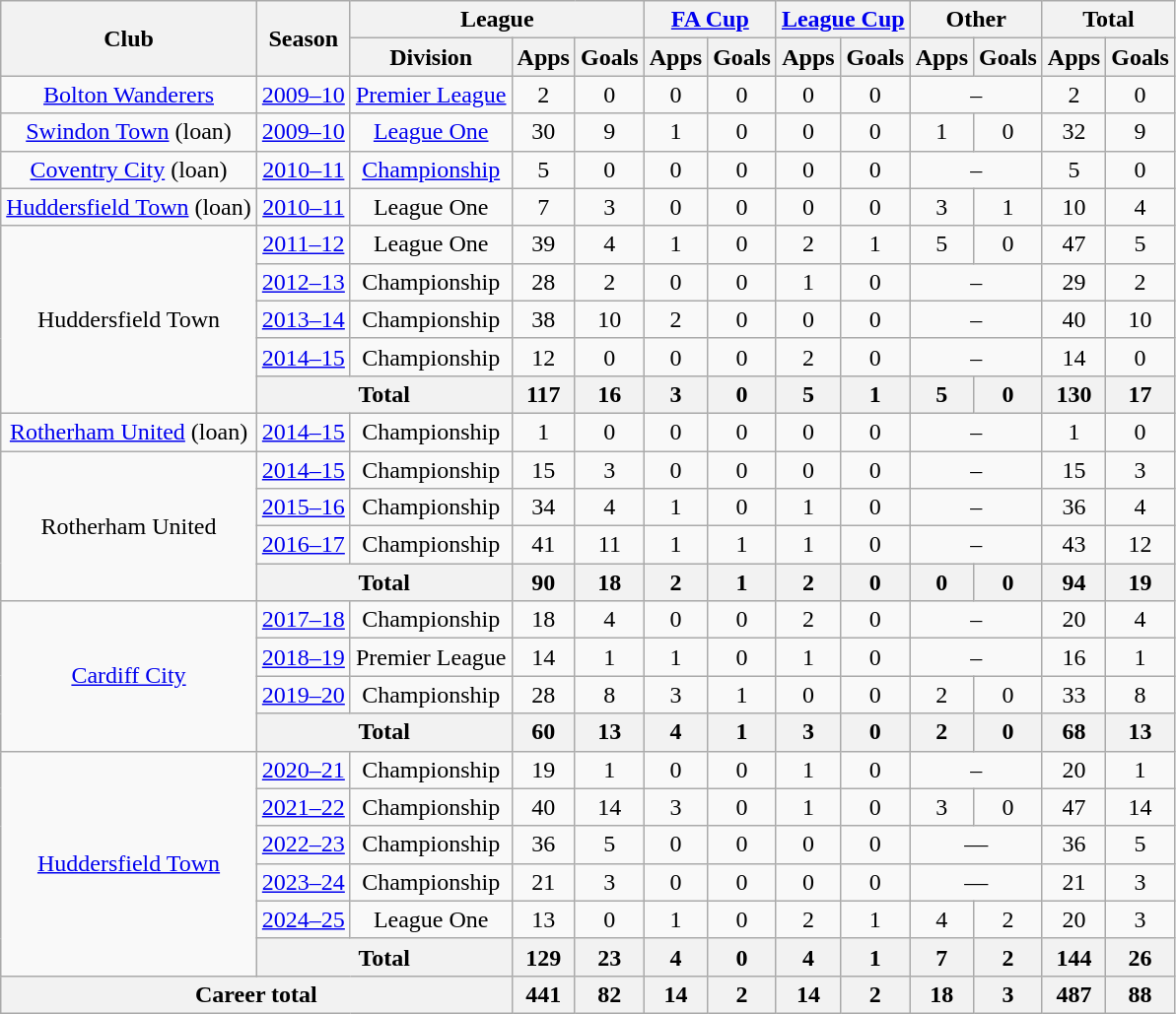<table class="wikitable" style="text-align:center">
<tr>
<th rowspan="2">Club</th>
<th rowspan="2">Season</th>
<th colspan="3">League</th>
<th colspan="2"><a href='#'>FA Cup</a></th>
<th colspan="2"><a href='#'>League Cup</a></th>
<th colspan="2">Other</th>
<th colspan="2">Total</th>
</tr>
<tr>
<th>Division</th>
<th>Apps</th>
<th>Goals</th>
<th>Apps</th>
<th>Goals</th>
<th>Apps</th>
<th>Goals</th>
<th>Apps</th>
<th>Goals</th>
<th>Apps</th>
<th>Goals</th>
</tr>
<tr>
<td><a href='#'>Bolton Wanderers</a></td>
<td><a href='#'>2009–10</a></td>
<td><a href='#'>Premier League</a></td>
<td>2</td>
<td>0</td>
<td>0</td>
<td>0</td>
<td>0</td>
<td>0</td>
<td colspan="2">–</td>
<td>2</td>
<td>0</td>
</tr>
<tr>
<td><a href='#'>Swindon Town</a> (loan)</td>
<td><a href='#'>2009–10</a></td>
<td><a href='#'>League One</a></td>
<td>30</td>
<td>9</td>
<td>1</td>
<td>0</td>
<td>0</td>
<td>0</td>
<td>1</td>
<td>0</td>
<td>32</td>
<td>9</td>
</tr>
<tr>
<td><a href='#'>Coventry City</a> (loan)</td>
<td><a href='#'>2010–11</a></td>
<td><a href='#'>Championship</a></td>
<td>5</td>
<td>0</td>
<td>0</td>
<td>0</td>
<td>0</td>
<td>0</td>
<td colspan="2">–</td>
<td>5</td>
<td>0</td>
</tr>
<tr>
<td><a href='#'>Huddersfield Town</a> (loan)</td>
<td><a href='#'>2010–11</a></td>
<td>League One</td>
<td>7</td>
<td>3</td>
<td>0</td>
<td>0</td>
<td>0</td>
<td>0</td>
<td>3</td>
<td>1</td>
<td>10</td>
<td>4</td>
</tr>
<tr>
<td rowspan="5">Huddersfield Town</td>
<td><a href='#'>2011–12</a></td>
<td>League One</td>
<td>39</td>
<td>4</td>
<td>1</td>
<td>0</td>
<td>2</td>
<td>1</td>
<td>5</td>
<td>0</td>
<td>47</td>
<td>5</td>
</tr>
<tr>
<td><a href='#'>2012–13</a></td>
<td>Championship</td>
<td>28</td>
<td>2</td>
<td>0</td>
<td>0</td>
<td>1</td>
<td>0</td>
<td colspan="2">–</td>
<td>29</td>
<td>2</td>
</tr>
<tr>
<td><a href='#'>2013–14</a></td>
<td>Championship</td>
<td>38</td>
<td>10</td>
<td>2</td>
<td>0</td>
<td>0</td>
<td>0</td>
<td colspan="2">–</td>
<td>40</td>
<td>10</td>
</tr>
<tr>
<td><a href='#'>2014–15</a></td>
<td>Championship</td>
<td>12</td>
<td>0</td>
<td>0</td>
<td>0</td>
<td>2</td>
<td>0</td>
<td colspan="2">–</td>
<td>14</td>
<td>0</td>
</tr>
<tr>
<th colspan="2">Total</th>
<th>117</th>
<th>16</th>
<th>3</th>
<th>0</th>
<th>5</th>
<th>1</th>
<th>5</th>
<th>0</th>
<th>130</th>
<th>17</th>
</tr>
<tr>
<td><a href='#'>Rotherham United</a> (loan)</td>
<td><a href='#'>2014–15</a></td>
<td>Championship</td>
<td>1</td>
<td>0</td>
<td>0</td>
<td>0</td>
<td>0</td>
<td>0</td>
<td colspan="2">–</td>
<td>1</td>
<td>0</td>
</tr>
<tr>
<td rowspan="4">Rotherham United</td>
<td><a href='#'>2014–15</a></td>
<td>Championship</td>
<td>15</td>
<td>3</td>
<td>0</td>
<td>0</td>
<td>0</td>
<td>0</td>
<td colspan="2">–</td>
<td>15</td>
<td>3</td>
</tr>
<tr>
<td><a href='#'>2015–16</a></td>
<td>Championship</td>
<td>34</td>
<td>4</td>
<td>1</td>
<td>0</td>
<td>1</td>
<td>0</td>
<td colspan="2">–</td>
<td>36</td>
<td>4</td>
</tr>
<tr>
<td><a href='#'>2016–17</a></td>
<td>Championship</td>
<td>41</td>
<td>11</td>
<td>1</td>
<td>1</td>
<td>1</td>
<td>0</td>
<td colspan="2">–</td>
<td>43</td>
<td>12</td>
</tr>
<tr>
<th colspan="2">Total</th>
<th>90</th>
<th>18</th>
<th>2</th>
<th>1</th>
<th>2</th>
<th>0</th>
<th>0</th>
<th>0</th>
<th>94</th>
<th>19</th>
</tr>
<tr>
<td rowspan=4><a href='#'>Cardiff City</a></td>
<td><a href='#'>2017–18</a></td>
<td>Championship</td>
<td>18</td>
<td>4</td>
<td>0</td>
<td>0</td>
<td>2</td>
<td>0</td>
<td colspan="2">–</td>
<td>20</td>
<td>4</td>
</tr>
<tr>
<td><a href='#'>2018–19</a></td>
<td>Premier League</td>
<td>14</td>
<td>1</td>
<td>1</td>
<td>0</td>
<td>1</td>
<td>0</td>
<td colspan="2">–</td>
<td>16</td>
<td>1</td>
</tr>
<tr>
<td><a href='#'>2019–20</a></td>
<td>Championship</td>
<td>28</td>
<td>8</td>
<td>3</td>
<td>1</td>
<td>0</td>
<td>0</td>
<td>2</td>
<td>0</td>
<td>33</td>
<td>8</td>
</tr>
<tr>
<th colspan="2">Total</th>
<th>60</th>
<th>13</th>
<th>4</th>
<th>1</th>
<th>3</th>
<th>0</th>
<th>2</th>
<th>0</th>
<th>68</th>
<th>13</th>
</tr>
<tr>
<td rowspan=6><a href='#'>Huddersfield Town</a></td>
<td><a href='#'>2020–21</a></td>
<td>Championship</td>
<td>19</td>
<td>1</td>
<td>0</td>
<td>0</td>
<td>1</td>
<td>0</td>
<td colspan="2">–</td>
<td>20</td>
<td>1</td>
</tr>
<tr>
<td><a href='#'>2021–22</a></td>
<td>Championship</td>
<td>40</td>
<td>14</td>
<td>3</td>
<td>0</td>
<td>1</td>
<td>0</td>
<td>3</td>
<td>0</td>
<td>47</td>
<td>14</td>
</tr>
<tr>
<td><a href='#'>2022–23</a></td>
<td>Championship</td>
<td>36</td>
<td>5</td>
<td>0</td>
<td>0</td>
<td>0</td>
<td>0</td>
<td colspan="2">—</td>
<td>36</td>
<td>5</td>
</tr>
<tr>
<td><a href='#'>2023–24</a></td>
<td>Championship</td>
<td>21</td>
<td>3</td>
<td>0</td>
<td>0</td>
<td>0</td>
<td>0</td>
<td colspan="2">—</td>
<td>21</td>
<td>3</td>
</tr>
<tr>
<td><a href='#'>2024–25</a></td>
<td>League One</td>
<td>13</td>
<td>0</td>
<td>1</td>
<td>0</td>
<td>2</td>
<td>1</td>
<td>4</td>
<td>2</td>
<td>20</td>
<td>3</td>
</tr>
<tr>
<th colspan="2">Total</th>
<th>129</th>
<th>23</th>
<th>4</th>
<th>0</th>
<th>4</th>
<th>1</th>
<th>7</th>
<th>2</th>
<th>144</th>
<th>26</th>
</tr>
<tr>
<th colspan="3">Career total</th>
<th>441</th>
<th>82</th>
<th>14</th>
<th>2</th>
<th>14</th>
<th>2</th>
<th>18</th>
<th>3</th>
<th>487</th>
<th>88</th>
</tr>
</table>
